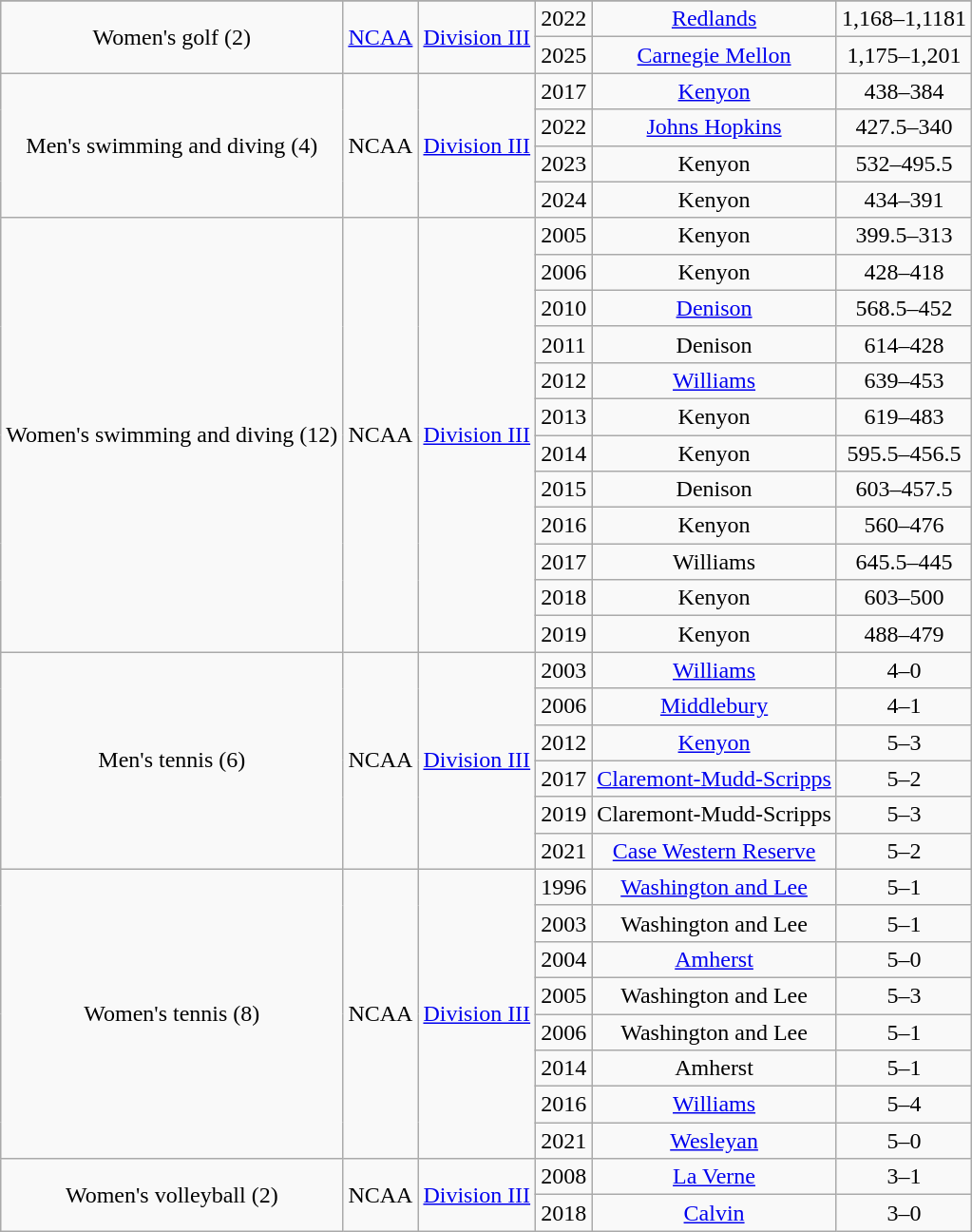<table class="wikitable">
<tr align="center">
</tr>
<tr align="center">
<td rowspan="2">Women's golf (2)</td>
<td rowspan="2"><a href='#'>NCAA</a></td>
<td rowspan="2"><a href='#'>Division III</a></td>
<td>2022</td>
<td><a href='#'>Redlands</a></td>
<td>1,168–1,1181</td>
</tr>
<tr align="center">
<td>2025</td>
<td><a href='#'>Carnegie Mellon</a></td>
<td>1,175–1,201</td>
</tr>
<tr align="center">
<td rowspan="4">Men's swimming and diving (4)</td>
<td rowspan="4">NCAA</td>
<td rowspan="4"><a href='#'>Division III</a></td>
<td>2017</td>
<td><a href='#'>Kenyon</a></td>
<td>438–384</td>
</tr>
<tr align="center">
<td>2022</td>
<td><a href='#'>Johns Hopkins</a></td>
<td>427.5–340</td>
</tr>
<tr align="center">
<td>2023</td>
<td>Kenyon</td>
<td>532–495.5</td>
</tr>
<tr align="center">
<td>2024</td>
<td>Kenyon</td>
<td>434–391</td>
</tr>
<tr align="center">
<td rowspan="12">Women's swimming and diving (12)</td>
<td rowspan="12">NCAA</td>
<td rowspan="12"><a href='#'>Division III</a></td>
<td>2005</td>
<td>Kenyon</td>
<td>399.5–313</td>
</tr>
<tr align="center">
<td>2006</td>
<td>Kenyon</td>
<td>428–418</td>
</tr>
<tr align="center">
<td>2010</td>
<td><a href='#'>Denison</a></td>
<td>568.5–452</td>
</tr>
<tr align="center">
<td>2011</td>
<td>Denison</td>
<td>614–428</td>
</tr>
<tr align="center">
<td>2012</td>
<td><a href='#'>Williams</a></td>
<td>639–453</td>
</tr>
<tr align="center">
<td>2013</td>
<td>Kenyon</td>
<td>619–483</td>
</tr>
<tr align="center">
<td>2014</td>
<td>Kenyon</td>
<td>595.5–456.5</td>
</tr>
<tr align="center">
<td>2015</td>
<td>Denison</td>
<td>603–457.5</td>
</tr>
<tr align="center">
<td>2016</td>
<td>Kenyon</td>
<td>560–476</td>
</tr>
<tr align="center">
<td>2017</td>
<td>Williams</td>
<td>645.5–445</td>
</tr>
<tr align="center">
<td>2018</td>
<td>Kenyon</td>
<td>603–500</td>
</tr>
<tr align="center">
<td>2019</td>
<td>Kenyon</td>
<td>488–479</td>
</tr>
<tr align="center">
<td rowspan="6">Men's tennis (6)</td>
<td rowspan="6">NCAA</td>
<td rowspan="6"><a href='#'>Division III</a></td>
<td>2003</td>
<td><a href='#'>Williams</a></td>
<td>4–0</td>
</tr>
<tr align="center">
<td>2006</td>
<td><a href='#'>Middlebury</a></td>
<td>4–1</td>
</tr>
<tr align="center">
<td>2012</td>
<td><a href='#'>Kenyon</a></td>
<td>5–3</td>
</tr>
<tr align="center">
<td>2017</td>
<td><a href='#'>Claremont-Mudd-Scripps</a></td>
<td>5–2</td>
</tr>
<tr align="center">
<td>2019</td>
<td>Claremont-Mudd-Scripps</td>
<td>5–3</td>
</tr>
<tr align="center">
<td>2021</td>
<td><a href='#'>Case Western Reserve</a></td>
<td>5–2</td>
</tr>
<tr align="center">
<td rowspan="8">Women's tennis (8)</td>
<td rowspan="8">NCAA</td>
<td rowspan="8"><a href='#'>Division III</a></td>
<td>1996</td>
<td><a href='#'>Washington and Lee</a></td>
<td>5–1</td>
</tr>
<tr align="center">
<td>2003</td>
<td>Washington and Lee</td>
<td>5–1</td>
</tr>
<tr align="center">
<td>2004</td>
<td><a href='#'>Amherst</a></td>
<td>5–0</td>
</tr>
<tr align="center">
<td>2005</td>
<td>Washington and Lee</td>
<td>5–3</td>
</tr>
<tr align="center">
<td>2006</td>
<td>Washington and Lee</td>
<td>5–1</td>
</tr>
<tr align="center">
<td>2014</td>
<td>Amherst</td>
<td>5–1</td>
</tr>
<tr align="center">
<td>2016</td>
<td><a href='#'>Williams</a></td>
<td>5–4</td>
</tr>
<tr align="center">
<td>2021</td>
<td><a href='#'>Wesleyan</a></td>
<td>5–0</td>
</tr>
<tr align="center">
<td rowspan="2">Women's volleyball (2)</td>
<td rowspan="2">NCAA</td>
<td rowspan="2"><a href='#'>Division III</a></td>
<td>2008</td>
<td><a href='#'>La Verne</a></td>
<td>3–1</td>
</tr>
<tr align="center">
<td>2018</td>
<td><a href='#'>Calvin</a></td>
<td>3–0</td>
</tr>
</table>
